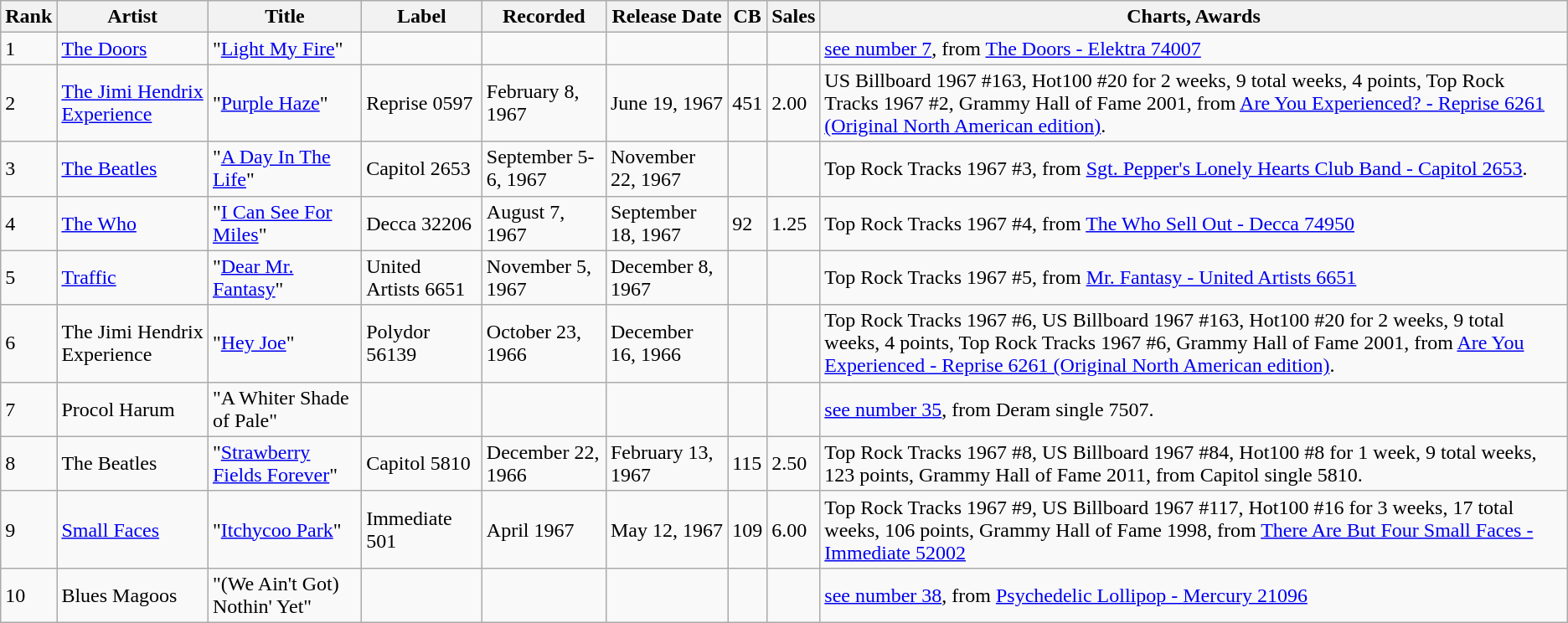<table class="wikitable sortable">
<tr>
<th>Rank</th>
<th>Artist</th>
<th>Title</th>
<th>Label</th>
<th>Recorded</th>
<th>Release Date</th>
<th>CB</th>
<th>Sales</th>
<th>Charts, Awards</th>
</tr>
<tr>
<td>1</td>
<td><a href='#'>The Doors</a></td>
<td>"<a href='#'>Light My Fire</a>"</td>
<td></td>
<td></td>
<td></td>
<td></td>
<td></td>
<td><a href='#'>see number 7</a>, from <a href='#'>The Doors - Elektra 74007</a></td>
</tr>
<tr>
<td>2</td>
<td><a href='#'>The Jimi Hendrix Experience</a></td>
<td>"<a href='#'>Purple Haze</a>"</td>
<td>Reprise 0597</td>
<td>February 8, 1967</td>
<td>June 19, 1967</td>
<td>451</td>
<td>2.00</td>
<td>US Billboard 1967 #163, Hot100 #20 for 2 weeks, 9 total weeks, 4 points, Top Rock Tracks 1967 #2, Grammy Hall of Fame 2001, from <a href='#'>Are You Experienced? - Reprise 6261 (Original North American edition)</a>.</td>
</tr>
<tr>
<td>3</td>
<td><a href='#'>The Beatles</a></td>
<td>"<a href='#'>A Day In The Life</a>"</td>
<td>Capitol 2653</td>
<td>September 5-6, 1967</td>
<td>November 22, 1967</td>
<td></td>
<td></td>
<td>Top Rock Tracks 1967 #3, from <a href='#'>Sgt. Pepper's Lonely Hearts Club Band - Capitol 2653</a>.</td>
</tr>
<tr>
<td>4</td>
<td><a href='#'>The Who</a></td>
<td>"<a href='#'>I Can See For Miles</a>"</td>
<td>Decca 32206</td>
<td>August 7, 1967</td>
<td>September 18, 1967</td>
<td>92</td>
<td>1.25</td>
<td>Top Rock Tracks 1967 #4, from <a href='#'>The Who Sell Out - Decca 74950</a></td>
</tr>
<tr>
<td>5</td>
<td><a href='#'>Traffic</a></td>
<td>"<a href='#'>Dear Mr. Fantasy</a>"</td>
<td>United Artists 6651</td>
<td>November 5, 1967</td>
<td>December 8, 1967</td>
<td></td>
<td></td>
<td>Top Rock Tracks 1967 #5, from <a href='#'>Mr. Fantasy - United Artists 6651</a></td>
</tr>
<tr>
<td>6</td>
<td>The Jimi Hendrix Experience</td>
<td>"<a href='#'>Hey Joe</a>"</td>
<td>Polydor 56139</td>
<td>October 23, 1966</td>
<td>December 16, 1966</td>
<td></td>
<td></td>
<td>Top Rock Tracks 1967 #6, US Billboard 1967 #163, Hot100 #20 for 2 weeks, 9 total weeks, 4 points, Top Rock Tracks 1967 #6, Grammy Hall of Fame 2001, from <a href='#'>Are You Experienced - Reprise 6261 (Original North American edition)</a>.</td>
</tr>
<tr>
<td>7</td>
<td>Procol Harum</td>
<td>"A Whiter Shade of Pale"</td>
<td></td>
<td></td>
<td></td>
<td></td>
<td></td>
<td><a href='#'>see number 35</a>, from Deram single 7507.</td>
</tr>
<tr>
<td>8</td>
<td>The Beatles</td>
<td>"<a href='#'>Strawberry Fields Forever</a>"</td>
<td>Capitol 5810</td>
<td>December 22, 1966</td>
<td>February 13, 1967</td>
<td>115</td>
<td>2.50</td>
<td>Top Rock Tracks 1967 #8, US Billboard 1967 #84, Hot100 #8 for 1 week, 9 total weeks, 123 points, Grammy Hall of Fame 2011, from Capitol single 5810.</td>
</tr>
<tr>
<td>9</td>
<td><a href='#'>Small Faces</a></td>
<td>"<a href='#'>Itchycoo Park</a>"</td>
<td>Immediate 501</td>
<td>April 1967</td>
<td>May 12, 1967</td>
<td>109</td>
<td>6.00</td>
<td>Top Rock Tracks 1967 #9, US Billboard 1967 #117, Hot100 #16 for 3 weeks, 17 total weeks, 106 points, Grammy Hall of Fame 1998, from <a href='#'>There Are But Four Small Faces - Immediate 52002</a></td>
</tr>
<tr>
<td>10</td>
<td>Blues Magoos</td>
<td>"(We Ain't Got) Nothin' Yet"</td>
<td></td>
<td></td>
<td></td>
<td></td>
<td></td>
<td><a href='#'>see number 38</a>, from <a href='#'>Psychedelic Lollipop - Mercury 21096</a></td>
</tr>
</table>
